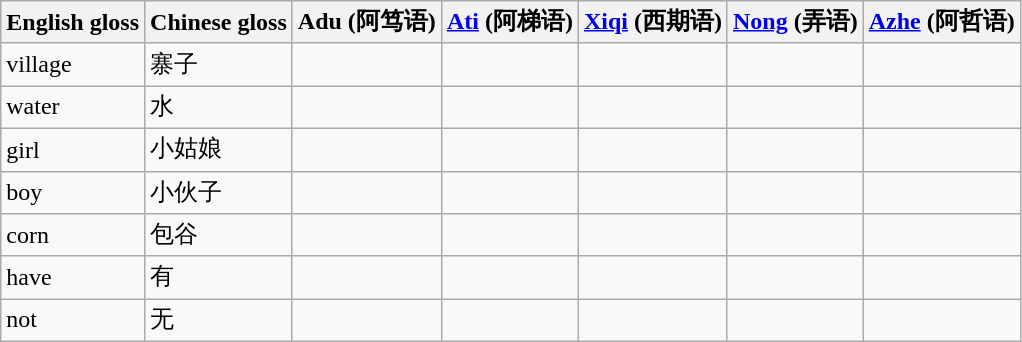<table class="wikitable sortable">
<tr>
<th>English gloss</th>
<th>Chinese gloss</th>
<th>Adu (阿笃语)</th>
<th><a href='#'>Ati</a> (阿梯语)</th>
<th><a href='#'>Xiqi</a> (西期语)</th>
<th><a href='#'>Nong</a> (弄语)</th>
<th><a href='#'>Azhe</a> (阿哲语)</th>
</tr>
<tr>
<td>village</td>
<td>寨子</td>
<td></td>
<td></td>
<td></td>
<td></td>
<td></td>
</tr>
<tr>
<td>water</td>
<td>水</td>
<td></td>
<td></td>
<td></td>
<td></td>
<td></td>
</tr>
<tr>
<td>girl</td>
<td>小姑娘</td>
<td></td>
<td></td>
<td></td>
<td></td>
<td></td>
</tr>
<tr>
<td>boy</td>
<td>小伙子</td>
<td></td>
<td></td>
<td></td>
<td></td>
<td></td>
</tr>
<tr>
<td>corn</td>
<td>包谷</td>
<td></td>
<td></td>
<td></td>
<td></td>
<td></td>
</tr>
<tr>
<td>have</td>
<td>有</td>
<td></td>
<td></td>
<td></td>
<td></td>
<td></td>
</tr>
<tr>
<td>not</td>
<td>无</td>
<td></td>
<td></td>
<td></td>
<td></td>
<td></td>
</tr>
</table>
